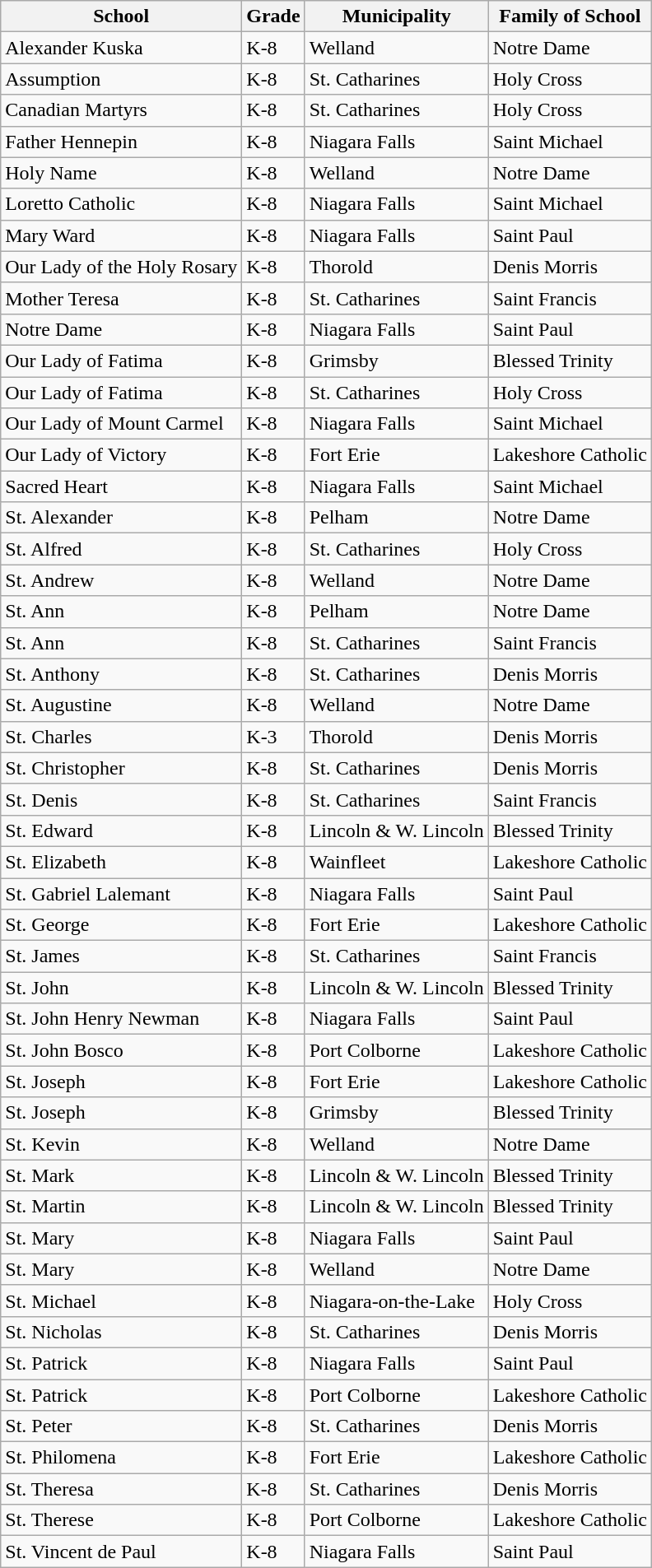<table class="wikitable">
<tr>
<th>School</th>
<th>Grade</th>
<th>Municipality</th>
<th>Family of School</th>
</tr>
<tr>
<td>Alexander Kuska</td>
<td>K-8</td>
<td>Welland</td>
<td>Notre Dame</td>
</tr>
<tr>
<td>Assumption</td>
<td>K-8</td>
<td>St. Catharines</td>
<td>Holy Cross</td>
</tr>
<tr>
<td>Canadian Martyrs</td>
<td>K-8</td>
<td>St. Catharines</td>
<td>Holy Cross</td>
</tr>
<tr>
<td>Father Hennepin</td>
<td>K-8</td>
<td>Niagara Falls</td>
<td>Saint Michael</td>
</tr>
<tr>
<td>Holy Name</td>
<td>K-8</td>
<td>Welland</td>
<td>Notre Dame</td>
</tr>
<tr>
<td>Loretto Catholic</td>
<td>K-8</td>
<td>Niagara Falls</td>
<td>Saint Michael</td>
</tr>
<tr>
<td>Mary Ward</td>
<td>K-8</td>
<td>Niagara Falls</td>
<td>Saint Paul</td>
</tr>
<tr>
<td>Our Lady of the Holy Rosary</td>
<td>K-8</td>
<td>Thorold</td>
<td>Denis Morris</td>
</tr>
<tr>
<td>Mother Teresa</td>
<td>K-8</td>
<td>St. Catharines</td>
<td>Saint Francis</td>
</tr>
<tr>
<td>Notre Dame</td>
<td>K-8</td>
<td>Niagara Falls</td>
<td>Saint Paul</td>
</tr>
<tr>
<td>Our Lady of Fatima</td>
<td>K-8</td>
<td>Grimsby</td>
<td>Blessed Trinity</td>
</tr>
<tr>
<td>Our Lady of Fatima</td>
<td>K-8</td>
<td>St. Catharines</td>
<td>Holy Cross</td>
</tr>
<tr>
<td>Our Lady of Mount Carmel</td>
<td>K-8</td>
<td>Niagara Falls</td>
<td>Saint Michael</td>
</tr>
<tr>
<td>Our Lady of Victory</td>
<td>K-8</td>
<td>Fort Erie</td>
<td>Lakeshore Catholic</td>
</tr>
<tr>
<td>Sacred Heart</td>
<td>K-8</td>
<td>Niagara Falls</td>
<td>Saint Michael</td>
</tr>
<tr>
<td>St. Alexander</td>
<td>K-8</td>
<td>Pelham</td>
<td>Notre Dame</td>
</tr>
<tr>
<td>St. Alfred</td>
<td>K-8</td>
<td>St. Catharines</td>
<td>Holy Cross</td>
</tr>
<tr>
<td>St. Andrew</td>
<td>K-8</td>
<td>Welland</td>
<td>Notre Dame</td>
</tr>
<tr>
<td>St. Ann</td>
<td>K-8</td>
<td>Pelham</td>
<td>Notre Dame</td>
</tr>
<tr>
<td>St. Ann</td>
<td>K-8</td>
<td>St. Catharines</td>
<td>Saint Francis</td>
</tr>
<tr>
<td>St. Anthony</td>
<td>K-8</td>
<td>St. Catharines</td>
<td>Denis Morris</td>
</tr>
<tr>
<td>St. Augustine</td>
<td>K-8</td>
<td>Welland</td>
<td>Notre Dame</td>
</tr>
<tr>
<td>St. Charles</td>
<td>K-3</td>
<td>Thorold</td>
<td>Denis Morris</td>
</tr>
<tr>
<td>St. Christopher</td>
<td>K-8</td>
<td>St. Catharines</td>
<td>Denis Morris</td>
</tr>
<tr>
<td>St. Denis</td>
<td>K-8</td>
<td>St. Catharines</td>
<td>Saint Francis</td>
</tr>
<tr>
<td>St. Edward</td>
<td>K-8</td>
<td>Lincoln & W. Lincoln</td>
<td>Blessed Trinity</td>
</tr>
<tr>
<td>St. Elizabeth</td>
<td>K-8</td>
<td>Wainfleet</td>
<td>Lakeshore Catholic</td>
</tr>
<tr>
<td>St. Gabriel Lalemant</td>
<td>K-8</td>
<td>Niagara Falls</td>
<td>Saint Paul</td>
</tr>
<tr>
<td>St. George</td>
<td>K-8</td>
<td>Fort Erie</td>
<td>Lakeshore Catholic</td>
</tr>
<tr>
<td>St. James</td>
<td>K-8</td>
<td>St. Catharines</td>
<td>Saint Francis</td>
</tr>
<tr>
<td>St. John</td>
<td>K-8</td>
<td>Lincoln & W. Lincoln</td>
<td>Blessed Trinity</td>
</tr>
<tr>
<td>St. John Henry Newman</td>
<td>K-8</td>
<td>Niagara Falls</td>
<td>Saint Paul</td>
</tr>
<tr>
<td>St. John Bosco</td>
<td>K-8</td>
<td>Port Colborne</td>
<td>Lakeshore Catholic</td>
</tr>
<tr>
<td>St. Joseph</td>
<td>K-8</td>
<td>Fort Erie</td>
<td>Lakeshore Catholic</td>
</tr>
<tr>
<td>St. Joseph</td>
<td>K-8</td>
<td>Grimsby</td>
<td>Blessed Trinity</td>
</tr>
<tr>
<td>St. Kevin</td>
<td>K-8</td>
<td>Welland</td>
<td>Notre Dame</td>
</tr>
<tr>
<td>St. Mark</td>
<td>K-8</td>
<td>Lincoln & W. Lincoln</td>
<td>Blessed Trinity</td>
</tr>
<tr>
<td>St. Martin</td>
<td>K-8</td>
<td>Lincoln & W. Lincoln</td>
<td>Blessed Trinity</td>
</tr>
<tr>
<td>St. Mary</td>
<td>K-8</td>
<td>Niagara Falls</td>
<td>Saint Paul</td>
</tr>
<tr>
<td>St. Mary</td>
<td>K-8</td>
<td>Welland</td>
<td>Notre Dame</td>
</tr>
<tr>
<td>St. Michael</td>
<td>K-8</td>
<td>Niagara-on-the-Lake</td>
<td>Holy Cross</td>
</tr>
<tr>
<td>St. Nicholas</td>
<td>K-8</td>
<td>St. Catharines</td>
<td>Denis Morris</td>
</tr>
<tr>
<td>St. Patrick</td>
<td>K-8</td>
<td>Niagara Falls</td>
<td>Saint Paul</td>
</tr>
<tr>
<td>St. Patrick</td>
<td>K-8</td>
<td>Port Colborne</td>
<td>Lakeshore Catholic</td>
</tr>
<tr>
<td>St. Peter</td>
<td>K-8</td>
<td>St. Catharines</td>
<td>Denis Morris</td>
</tr>
<tr>
<td>St. Philomena</td>
<td>K-8</td>
<td>Fort Erie</td>
<td>Lakeshore Catholic</td>
</tr>
<tr>
<td>St. Theresa</td>
<td>K-8</td>
<td>St. Catharines</td>
<td>Denis Morris</td>
</tr>
<tr>
<td>St. Therese</td>
<td>K-8</td>
<td>Port Colborne</td>
<td>Lakeshore Catholic</td>
</tr>
<tr>
<td>St. Vincent de Paul</td>
<td>K-8</td>
<td>Niagara Falls</td>
<td>Saint Paul</td>
</tr>
</table>
